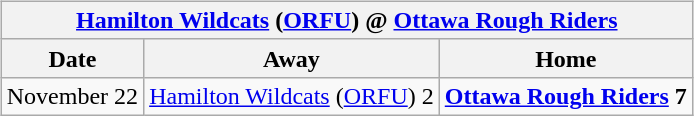<table cellspacing="10">
<tr>
<td valign="top"><br><table class="wikitable">
<tr>
<th colspan="4"><a href='#'>Hamilton Wildcats</a> (<a href='#'>ORFU</a>)  @ <a href='#'>Ottawa Rough Riders</a></th>
</tr>
<tr>
<th>Date</th>
<th>Away</th>
<th>Home</th>
</tr>
<tr>
<td>November 22</td>
<td><a href='#'>Hamilton Wildcats</a> (<a href='#'>ORFU</a>) 2</td>
<td><strong><a href='#'>Ottawa Rough Riders</a> 7</strong></td>
</tr>
</table>
</td>
</tr>
</table>
